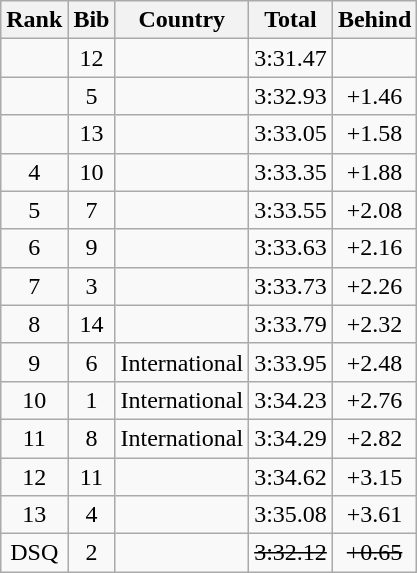<table class="wikitable sortable" style="text-align:center">
<tr>
<th>Rank</th>
<th>Bib</th>
<th>Country</th>
<th>Total</th>
<th>Behind</th>
</tr>
<tr>
<td></td>
<td>12</td>
<td align=left></td>
<td>3:31.47</td>
<td></td>
</tr>
<tr>
<td></td>
<td>5</td>
<td align=left></td>
<td>3:32.93</td>
<td>+1.46</td>
</tr>
<tr>
<td></td>
<td>13</td>
<td align=left></td>
<td>3:33.05</td>
<td>+1.58</td>
</tr>
<tr>
<td>4</td>
<td>10</td>
<td align=left></td>
<td>3:33.35</td>
<td>+1.88</td>
</tr>
<tr>
<td>5</td>
<td>7</td>
<td align=left></td>
<td>3:33.55</td>
<td>+2.08</td>
</tr>
<tr>
<td>6</td>
<td>9</td>
<td align=left></td>
<td>3:33.63</td>
<td>+2.16</td>
</tr>
<tr>
<td>7</td>
<td>3</td>
<td align=left></td>
<td>3:33.73</td>
<td>+2.26</td>
</tr>
<tr>
<td>8</td>
<td>14</td>
<td align=left></td>
<td>3:33.79</td>
<td>+2.32</td>
</tr>
<tr>
<td>9</td>
<td>6</td>
<td align=left>International</td>
<td>3:33.95</td>
<td>+2.48</td>
</tr>
<tr>
<td>10</td>
<td>1</td>
<td align=left>International</td>
<td>3:34.23</td>
<td>+2.76</td>
</tr>
<tr>
<td>11</td>
<td>8</td>
<td align=left>International</td>
<td>3:34.29</td>
<td>+2.82</td>
</tr>
<tr>
<td>12</td>
<td>11</td>
<td align=left></td>
<td>3:34.62</td>
<td>+3.15</td>
</tr>
<tr>
<td>13</td>
<td>4</td>
<td align=left></td>
<td>3:35.08</td>
<td>+3.61</td>
</tr>
<tr>
<td>DSQ</td>
<td>2</td>
<td align=left></td>
<td><s>3:32.12</s></td>
<td><s>+0.65</s></td>
</tr>
</table>
